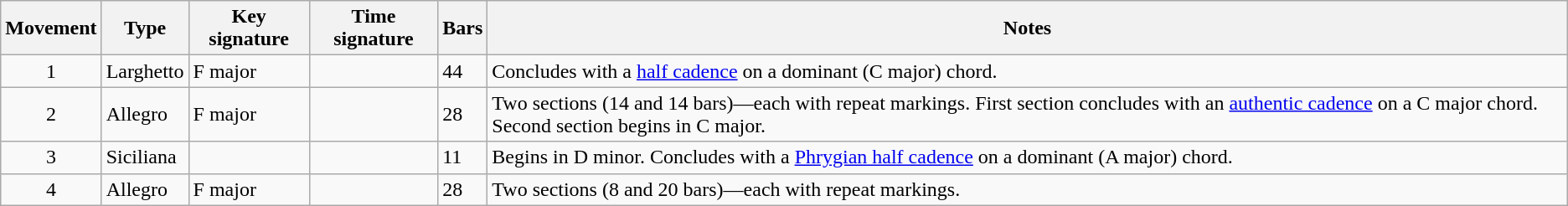<table class="wikitable" border="1">
<tr>
<th bgcolor=ececec>Movement</th>
<th bgcolor=ececec>Type</th>
<th bgcolor=ececec>Key signature</th>
<th bgcolor=ececec>Time signature</th>
<th bgcolor=ececec>Bars</th>
<th bgcolor=ececec>Notes</th>
</tr>
<tr>
<td align=center>1</td>
<td>Larghetto</td>
<td>F major</td>
<td></td>
<td>44</td>
<td>Concludes with a <a href='#'>half cadence</a> on a dominant (C major) chord.</td>
</tr>
<tr>
<td align=center>2</td>
<td>Allegro</td>
<td>F major</td>
<td></td>
<td>28</td>
<td>Two sections (14 and 14 bars)—each with repeat markings. First section concludes with an <a href='#'>authentic cadence</a> on a C major chord. Second section begins in C major.</td>
</tr>
<tr>
<td align=center>3</td>
<td>Siciliana</td>
<td></td>
<td></td>
<td>11</td>
<td>Begins in D minor. Concludes with a <a href='#'>Phrygian half cadence</a> on a dominant (A major) chord.</td>
</tr>
<tr>
<td align=center>4</td>
<td>Allegro</td>
<td>F major</td>
<td></td>
<td>28</td>
<td>Two sections (8 and 20 bars)—each with repeat markings.</td>
</tr>
</table>
